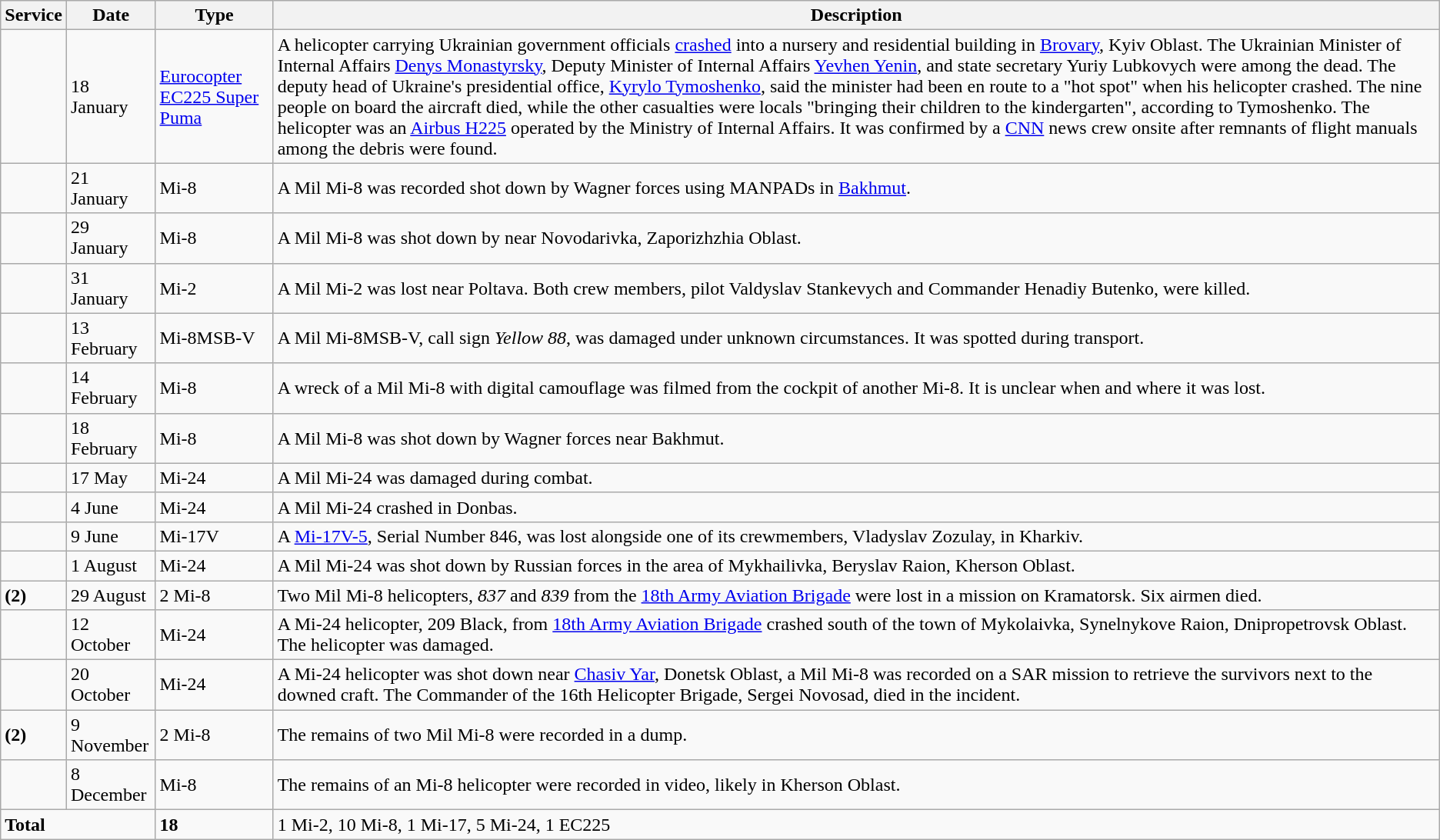<table class="wikitable">
<tr>
<th>Service</th>
<th>Date</th>
<th>Type</th>
<th>Description</th>
</tr>
<tr>
<td><span></span></td>
<td>18 January</td>
<td><a href='#'>Eurocopter EC225 Super Puma</a></td>
<td>A helicopter carrying Ukrainian government officials <a href='#'>crashed</a> into a nursery and residential building in <a href='#'>Brovary</a>, Kyiv Oblast. The Ukrainian Minister of Internal Affairs <a href='#'>Denys Monastyrsky</a>, Deputy Minister of Internal Affairs <a href='#'>Yevhen Yenin</a>, and state secretary Yuriy Lubkovych were among the dead. The deputy head of Ukraine's presidential office, <a href='#'>Kyrylo Tymoshenko</a>, said the minister had been en route to a "hot spot" when his helicopter crashed. The nine people on board the aircraft died, while the other casualties were locals "bringing their children to the kindergarten", according to Tymoshenko. The helicopter was an <a href='#'>Airbus H225</a> operated by the Ministry of Internal Affairs. It was confirmed by a <a href='#'>CNN</a> news crew onsite after remnants of flight manuals among the debris were found.</td>
</tr>
<tr>
<td></td>
<td>21 January</td>
<td>Mi-8</td>
<td>A Mil Mi-8 was recorded shot down by Wagner forces using MANPADs in <a href='#'>Bakhmut</a>.</td>
</tr>
<tr>
<td></td>
<td>29 January</td>
<td>Mi-8</td>
<td>A Mil Mi-8 was shot down by near Novodarivka, Zaporizhzhia Oblast.</td>
</tr>
<tr>
<td></td>
<td>31 January</td>
<td>Mi-2</td>
<td>A Mil Mi-2 was lost near Poltava. Both crew members, pilot Valdyslav Stankevych and Commander Henadiy Butenko, were killed.</td>
</tr>
<tr>
<td></td>
<td>13 February</td>
<td>Mi-8MSB-V</td>
<td>A Mil Mi-8MSB-V, call sign <em>Yellow 88</em>, was damaged under unknown circumstances. It was spotted during transport.</td>
</tr>
<tr>
<td></td>
<td>14 February</td>
<td>Mi-8</td>
<td>A wreck of a Mil Mi-8 with digital camouflage was filmed from the cockpit of another Mi-8. It is unclear when and where it was lost.</td>
</tr>
<tr>
<td></td>
<td>18 February</td>
<td>Mi-8</td>
<td>A Mil Mi-8 was shot down by Wagner forces near Bakhmut.</td>
</tr>
<tr>
<td></td>
<td>17 May</td>
<td>Mi-24</td>
<td>A Mil Mi-24 was damaged during combat.</td>
</tr>
<tr>
<td></td>
<td>4 June</td>
<td>Mi-24</td>
<td>A Mil Mi-24 crashed in Donbas.</td>
</tr>
<tr>
<td></td>
<td>9 June</td>
<td>Mi-17V</td>
<td>A <a href='#'>Mi-17V-5</a>, Serial Number 846, was lost alongside one of its crewmembers, Vladyslav Zozulay, in Kharkiv.</td>
</tr>
<tr>
<td></td>
<td>1 August</td>
<td>Mi-24</td>
<td>A Mil Mi-24 was shot down by Russian forces in the area of Mykhailivka, Beryslav Raion, Kherson Oblast.</td>
</tr>
<tr>
<td> <strong>(2)</strong></td>
<td>29 August</td>
<td>2 Mi-8</td>
<td>Two Mil Mi-8 helicopters, <em>837</em> and <em>839</em> from the <a href='#'>18th Army Aviation Brigade</a> were lost in a mission on Kramatorsk. Six airmen died.</td>
</tr>
<tr>
<td></td>
<td>12 October</td>
<td>Mi-24</td>
<td>A Mi-24 helicopter, 209 Black, from <a href='#'>18th Army Aviation Brigade</a> crashed south of the town of Mykolaivka, Synelnykove Raion, Dnipropetrovsk Oblast. The helicopter was damaged.</td>
</tr>
<tr>
<td></td>
<td>20 October</td>
<td>Mi-24</td>
<td>A Mi-24 helicopter was shot down near <a href='#'>Chasiv Yar</a>, Donetsk Oblast, a Mil Mi-8 was recorded on a SAR mission to retrieve the survivors next to the downed craft. The Commander of the 16th Helicopter Brigade, Sergei Novosad, died in the incident.</td>
</tr>
<tr>
<td> <strong>(2)</strong></td>
<td>9 November</td>
<td>2 Mi-8</td>
<td>The remains of two Mil Mi-8 were recorded in a dump.</td>
</tr>
<tr>
<td></td>
<td>8 December</td>
<td>Mi-8</td>
<td>The remains of an Mi-8 helicopter were recorded in video, likely in Kherson Oblast.</td>
</tr>
<tr>
<td colspan="2"><strong>Total</strong></td>
<td><strong>18</strong></td>
<td>1 Mi-2, 10 Mi-8, 1 Mi-17, 5 Mi-24, 1 EC225</td>
</tr>
</table>
